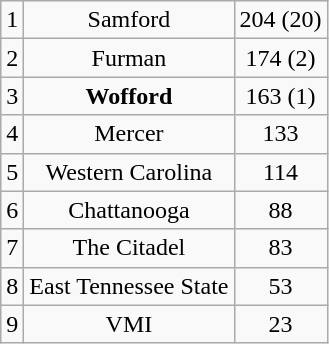<table class="wikitable" style="display: inline-table;">
<tr align="center">
<td>1</td>
<td>Samford</td>
<td>204 (20)</td>
</tr>
<tr align="center">
<td>2</td>
<td>Furman</td>
<td>174 (2)</td>
</tr>
<tr align="center">
<td>3</td>
<td><strong>Wofford</strong></td>
<td>163 (1)</td>
</tr>
<tr align="center">
<td>4</td>
<td>Mercer</td>
<td>133</td>
</tr>
<tr align="center">
<td>5</td>
<td>Western Carolina</td>
<td>114</td>
</tr>
<tr align="center">
<td>6</td>
<td>Chattanooga</td>
<td>88</td>
</tr>
<tr align="center">
<td>7</td>
<td>The Citadel</td>
<td>83</td>
</tr>
<tr align="center">
<td>8</td>
<td>East Tennessee State</td>
<td>53</td>
</tr>
<tr align="center">
<td>9</td>
<td>VMI</td>
<td>23</td>
</tr>
</table>
